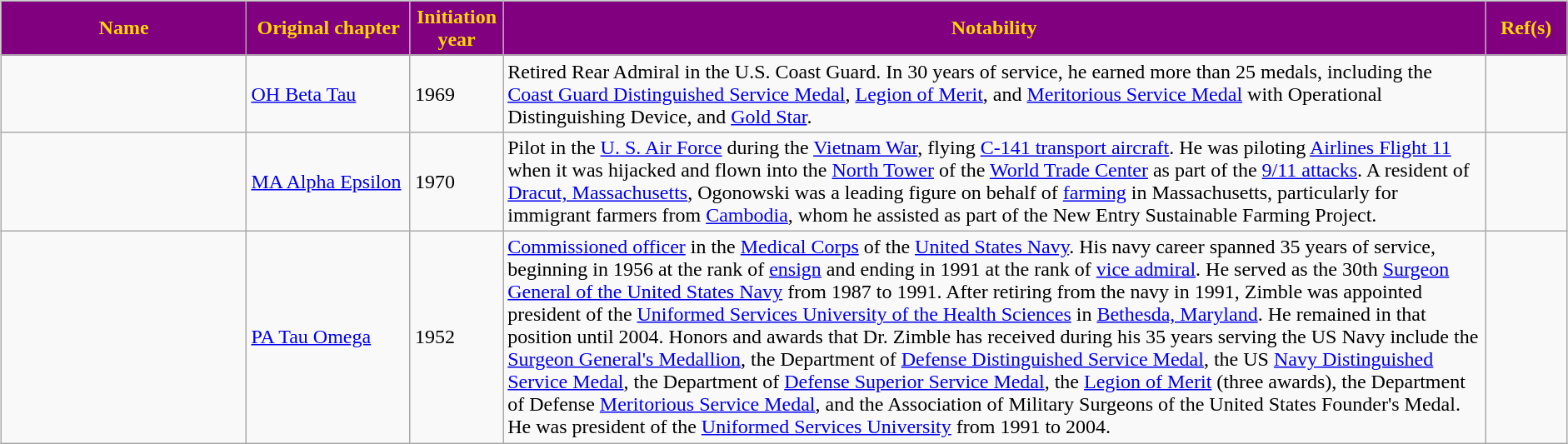<table style="width:100%;">
<tr valign="top">
<td style="width:100%;"><br><table class="wikitable sortable" style="width:100%;">
<tr>
<th style="width:15%; background:purple; color:gold;">Name</th>
<th style="width:10%; background:purple; color:gold;">Original chapter</th>
<th style="width:5%; background:purple; color:gold;">Initiation<br>year</th>
<th class="unsortable" style="width:60%; background:purple; color:gold;">Notability</th>
<th class="unsortable" style="width:5%; background:purple; color:gold;">Ref(s)</th>
</tr>
<tr>
<td></td>
<td><a href='#'>OH Beta Tau</a></td>
<td>1969</td>
<td>Retired Rear Admiral in the U.S. Coast Guard. In 30 years of service, he earned more than 25 medals, including the <a href='#'>Coast Guard Distinguished Service Medal</a>, <a href='#'>Legion of Merit</a>, and <a href='#'>Meritorious Service Medal</a> with Operational Distinguishing Device, and <a href='#'>Gold Star</a>.</td>
<td></td>
</tr>
<tr>
<td></td>
<td><a href='#'>MA Alpha Epsilon</a></td>
<td>1970</td>
<td>Pilot in the <a href='#'>U. S. Air Force</a> during the <a href='#'>Vietnam War</a>, flying <a href='#'>C-141 transport aircraft</a>. He was piloting <a href='#'>Airlines Flight 11</a> when it was hijacked and flown into the <a href='#'>North Tower</a> of the <a href='#'>World Trade Center</a> as part of the <a href='#'>9/11 attacks</a>. A resident of <a href='#'>Dracut, Massachusetts</a>, Ogonowski was a leading figure on behalf of <a href='#'>farming</a> in Massachusetts, particularly for immigrant farmers from <a href='#'>Cambodia</a>, whom he assisted as part of the New Entry Sustainable Farming Project.</td>
<td></td>
</tr>
<tr>
<td></td>
<td><a href='#'>PA Tau Omega</a></td>
<td>1952</td>
<td><a href='#'>Commissioned officer</a> in the <a href='#'>Medical Corps</a> of the <a href='#'>United States Navy</a>. His navy career spanned 35 years of service, beginning in 1956 at the rank of <a href='#'>ensign</a> and ending in 1991 at the rank of <a href='#'>vice admiral</a>. He served as the 30th <a href='#'>Surgeon General of the United States Navy</a> from 1987 to 1991. After retiring from the navy in 1991, Zimble was appointed president of the <a href='#'>Uniformed Services University of the Health Sciences</a> in <a href='#'>Bethesda, Maryland</a>. He remained in that position until 2004. Honors and awards that Dr. Zimble has received during his 35 years serving the US Navy include the <a href='#'>Surgeon General's Medallion</a>, the Department of <a href='#'>Defense Distinguished Service Medal</a>, the US <a href='#'>Navy Distinguished Service Medal</a>, the Department of <a href='#'>Defense Superior Service Medal</a>, the <a href='#'>Legion of Merit</a> (three awards), the Department of Defense <a href='#'>Meritorious Service Medal</a>, and the Association of Military Surgeons of the United States Founder's Medal. He was president of the <a href='#'>Uniformed Services University</a> from 1991 to 2004.</td>
<td></td>
</tr>
</table>
</td>
<td><br>
</td>
</tr>
</table>
